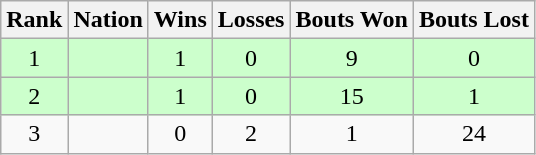<table class="wikitable sortable" style="text-align:center">
<tr>
<th>Rank</th>
<th>Nation</th>
<th>Wins</th>
<th>Losses</th>
<th>Bouts Won</th>
<th>Bouts Lost</th>
</tr>
<tr style="background:#cfc;">
<td>1</td>
<td align=left></td>
<td>1</td>
<td>0</td>
<td>9</td>
<td>0</td>
</tr>
<tr style= "background:#cfc;">
<td>2</td>
<td align=left></td>
<td>1</td>
<td>0</td>
<td>15</td>
<td>1</td>
</tr>
<tr>
<td>3</td>
<td align=left></td>
<td>0</td>
<td>2</td>
<td>1</td>
<td>24</td>
</tr>
</table>
